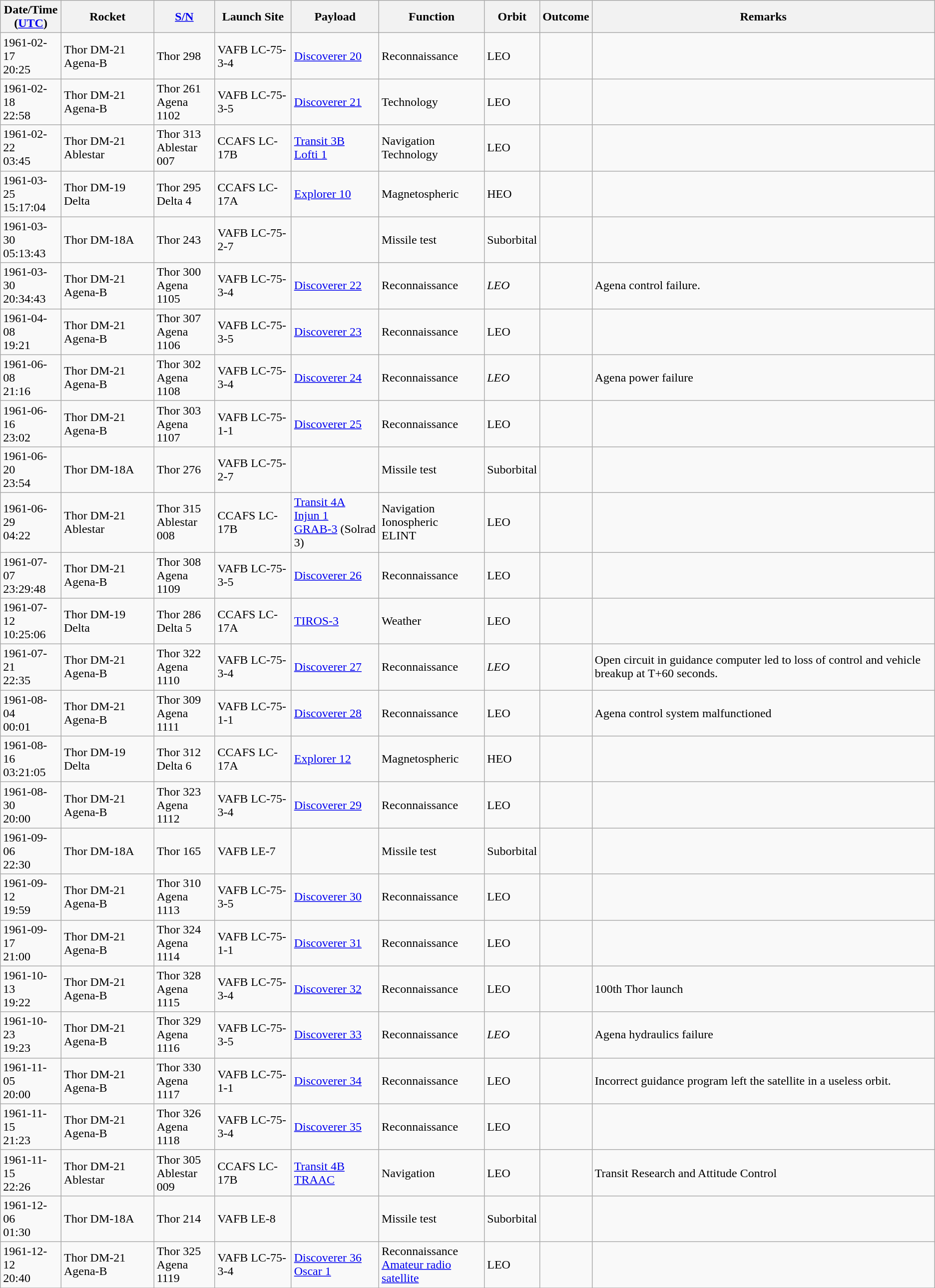<table class="wikitable sortable" style="margin: 1em 1em 1em 0" ;>
<tr>
<th>Date/Time<br>(<a href='#'>UTC</a>)</th>
<th>Rocket</th>
<th><a href='#'>S/N</a></th>
<th>Launch Site</th>
<th>Payload</th>
<th>Function</th>
<th>Orbit</th>
<th>Outcome</th>
<th>Remarks</th>
</tr>
<tr>
<td>1961-02-17<br>20:25</td>
<td>Thor DM-21 Agena-B</td>
<td>Thor 298</td>
<td>VAFB LC-75-3-4</td>
<td><a href='#'>Discoverer 20</a></td>
<td>Reconnaissance</td>
<td>LEO</td>
<td></td>
<td></td>
</tr>
<tr>
<td>1961-02-18<br>22:58</td>
<td>Thor DM-21 Agena-B</td>
<td>Thor 261<br>Agena 1102</td>
<td>VAFB LC-75-3-5</td>
<td><a href='#'>Discoverer 21</a></td>
<td>Technology</td>
<td>LEO</td>
<td></td>
<td></td>
</tr>
<tr>
<td>1961-02-22<br>03:45</td>
<td>Thor DM-21 Ablestar</td>
<td>Thor 313<br>Ablestar 007</td>
<td>CCAFS LC-17B</td>
<td><a href='#'>Transit 3B</a><br><a href='#'>Lofti 1</a></td>
<td>Navigation<br>Technology</td>
<td>LEO</td>
<td></td>
<td></td>
</tr>
<tr>
<td>1961-03-25<br>15:17:04</td>
<td>Thor DM-19 Delta</td>
<td>Thor 295<br>Delta 4</td>
<td>CCAFS LC-17A</td>
<td><a href='#'>Explorer 10</a></td>
<td>Magnetospheric</td>
<td>HEO</td>
<td></td>
<td></td>
</tr>
<tr>
<td>1961-03-30<br>05:13:43</td>
<td>Thor DM-18A</td>
<td>Thor 243</td>
<td>VAFB LC-75-2-7</td>
<td></td>
<td>Missile test</td>
<td>Suborbital</td>
<td></td>
<td></td>
</tr>
<tr>
<td>1961-03-30<br>20:34:43</td>
<td>Thor DM-21 Agena-B</td>
<td>Thor 300<br>Agena 1105</td>
<td>VAFB LC-75-3-4</td>
<td><a href='#'>Discoverer 22</a></td>
<td>Reconnaissance</td>
<td><em>LEO</em></td>
<td></td>
<td>Agena control failure.</td>
</tr>
<tr>
<td>1961-04-08<br>19:21</td>
<td>Thor DM-21 Agena-B</td>
<td>Thor 307<br>Agena 1106</td>
<td>VAFB LC-75-3-5</td>
<td><a href='#'>Discoverer 23</a></td>
<td>Reconnaissance</td>
<td>LEO</td>
<td></td>
<td></td>
</tr>
<tr>
<td>1961-06-08<br>21:16</td>
<td>Thor DM-21 Agena-B</td>
<td>Thor 302<br>Agena 1108</td>
<td>VAFB LC-75-3-4</td>
<td><a href='#'>Discoverer 24</a></td>
<td>Reconnaissance</td>
<td><em>LEO</em></td>
<td></td>
<td>Agena power failure</td>
</tr>
<tr>
<td>1961-06-16<br>23:02</td>
<td>Thor DM-21 Agena-B</td>
<td>Thor 303<br>Agena 1107</td>
<td>VAFB LC-75-1-1</td>
<td><a href='#'>Discoverer 25</a></td>
<td>Reconnaissance</td>
<td>LEO</td>
<td></td>
<td></td>
</tr>
<tr>
<td>1961-06-20<br>23:54</td>
<td>Thor DM-18A</td>
<td>Thor 276</td>
<td>VAFB LC-75-2-7</td>
<td></td>
<td>Missile test</td>
<td>Suborbital</td>
<td></td>
<td></td>
</tr>
<tr>
<td>1961-06-29<br>04:22</td>
<td>Thor DM-21 Ablestar</td>
<td>Thor 315<br>Ablestar 008</td>
<td>CCAFS LC-17B</td>
<td><a href='#'>Transit 4A</a><br><a href='#'>Injun 1</a><br><a href='#'>GRAB-3</a> (Solrad 3)</td>
<td>Navigation<br>Ionospheric<br>ELINT</td>
<td>LEO</td>
<td></td>
<td></td>
</tr>
<tr>
<td>1961-07-07<br>23:29:48</td>
<td>Thor DM-21 Agena-B</td>
<td>Thor 308<br>Agena 1109</td>
<td>VAFB LC-75-3-5</td>
<td><a href='#'>Discoverer 26</a></td>
<td>Reconnaissance</td>
<td>LEO</td>
<td></td>
<td></td>
</tr>
<tr>
<td>1961-07-12<br>10:25:06</td>
<td>Thor DM-19 Delta</td>
<td>Thor 286<br>Delta 5</td>
<td>CCAFS LC-17A</td>
<td><a href='#'>TIROS-3</a></td>
<td>Weather</td>
<td>LEO</td>
<td></td>
<td></td>
</tr>
<tr>
<td>1961-07-21<br>22:35</td>
<td>Thor DM-21 Agena-B</td>
<td>Thor 322<br>Agena 1110</td>
<td>VAFB LC-75-3-4</td>
<td><a href='#'>Discoverer 27</a></td>
<td>Reconnaissance</td>
<td><em>LEO</em></td>
<td></td>
<td>Open circuit in guidance computer led to loss of control and vehicle breakup at T+60 seconds.</td>
</tr>
<tr>
<td>1961-08-04<br>00:01</td>
<td>Thor DM-21 Agena-B</td>
<td>Thor 309<br>Agena 1111</td>
<td>VAFB LC-75-1-1</td>
<td><a href='#'>Discoverer 28</a></td>
<td>Reconnaissance</td>
<td>LEO</td>
<td></td>
<td>Agena control system malfunctioned</td>
</tr>
<tr>
<td>1961-08-16<br>03:21:05</td>
<td>Thor DM-19 Delta</td>
<td>Thor 312<br>Delta 6</td>
<td>CCAFS LC-17A</td>
<td><a href='#'>Explorer 12</a></td>
<td>Magnetospheric</td>
<td>HEO</td>
<td></td>
<td></td>
</tr>
<tr>
<td>1961-08-30<br>20:00</td>
<td>Thor DM-21 Agena-B</td>
<td>Thor 323<br>Agena 1112</td>
<td>VAFB LC-75-3-4</td>
<td><a href='#'>Discoverer 29</a></td>
<td>Reconnaissance</td>
<td>LEO</td>
<td></td>
<td></td>
</tr>
<tr>
<td>1961-09-06<br>22:30</td>
<td>Thor DM-18A</td>
<td>Thor 165</td>
<td>VAFB LE-7</td>
<td></td>
<td>Missile test</td>
<td>Suborbital</td>
<td></td>
<td></td>
</tr>
<tr>
<td>1961-09-12<br>19:59</td>
<td>Thor DM-21 Agena-B</td>
<td>Thor 310<br>Agena 1113</td>
<td>VAFB LC-75-3-5</td>
<td><a href='#'>Discoverer 30</a></td>
<td>Reconnaissance</td>
<td>LEO</td>
<td></td>
<td></td>
</tr>
<tr>
<td>1961-09-17<br>21:00</td>
<td>Thor DM-21 Agena-B</td>
<td>Thor 324<br>Agena 1114</td>
<td>VAFB LC-75-1-1</td>
<td><a href='#'>Discoverer 31</a></td>
<td>Reconnaissance</td>
<td>LEO</td>
<td></td>
<td></td>
</tr>
<tr>
<td>1961-10-13<br>19:22</td>
<td>Thor DM-21 Agena-B</td>
<td>Thor 328<br>Agena 1115</td>
<td>VAFB LC-75-3-4</td>
<td><a href='#'>Discoverer 32</a></td>
<td>Reconnaissance</td>
<td>LEO</td>
<td></td>
<td>100th Thor launch</td>
</tr>
<tr>
<td>1961-10-23<br>19:23</td>
<td>Thor DM-21 Agena-B</td>
<td>Thor 329<br>Agena 1116</td>
<td>VAFB LC-75-3-5</td>
<td><a href='#'>Discoverer 33</a></td>
<td>Reconnaissance</td>
<td><em>LEO</em></td>
<td></td>
<td>Agena hydraulics failure</td>
</tr>
<tr>
<td>1961-11-05<br>20:00</td>
<td>Thor DM-21 Agena-B</td>
<td>Thor 330<br>Agena 1117</td>
<td>VAFB LC-75-1-1</td>
<td><a href='#'>Discoverer 34</a></td>
<td>Reconnaissance</td>
<td>LEO</td>
<td></td>
<td>Incorrect guidance program left the satellite in a useless orbit.</td>
</tr>
<tr>
<td>1961-11-15<br>21:23</td>
<td>Thor DM-21 Agena-B</td>
<td>Thor 326<br>Agena 1118</td>
<td>VAFB LC-75-3-4</td>
<td><a href='#'>Discoverer 35</a></td>
<td>Reconnaissance</td>
<td>LEO</td>
<td></td>
<td></td>
</tr>
<tr>
<td>1961-11-15<br>22:26</td>
<td>Thor DM-21 Ablestar</td>
<td>Thor 305<br>Ablestar 009</td>
<td>CCAFS LC-17B</td>
<td><a href='#'>Transit 4B</a><br><a href='#'>TRAAC</a></td>
<td>Navigation</td>
<td>LEO</td>
<td></td>
<td>Transit Research and Attitude Control</td>
</tr>
<tr>
<td>1961-12-06<br>01:30</td>
<td>Thor DM-18A</td>
<td>Thor 214</td>
<td>VAFB LE-8</td>
<td></td>
<td>Missile test</td>
<td>Suborbital</td>
<td></td>
<td></td>
</tr>
<tr>
<td>1961-12-12<br>20:40</td>
<td>Thor DM-21 Agena-B</td>
<td>Thor 325<br>Agena 1119</td>
<td>VAFB LC-75-3-4</td>
<td><a href='#'>Discoverer 36</a><br><a href='#'>Oscar 1</a></td>
<td>Reconnaissance<br><a href='#'>Amateur radio satellite</a></td>
<td>LEO</td>
<td></td>
<td></td>
</tr>
<tr>
</tr>
</table>
